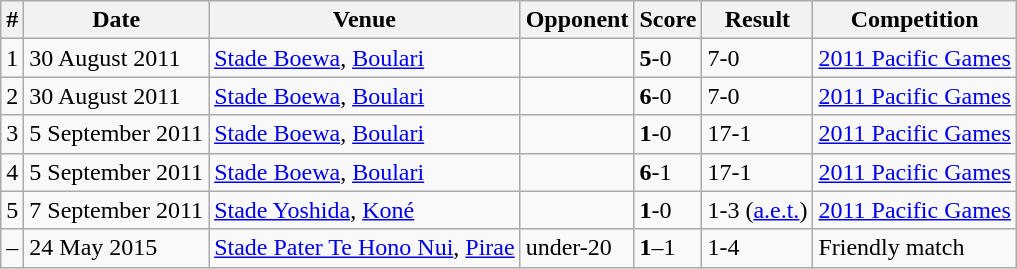<table class="wikitable" style="text-align:left;">
<tr>
<th>#</th>
<th>Date</th>
<th>Venue</th>
<th>Opponent</th>
<th>Score</th>
<th>Result</th>
<th>Competition</th>
</tr>
<tr>
<td>1</td>
<td>30 August 2011</td>
<td><a href='#'>Stade Boewa</a>, <a href='#'>Boulari</a></td>
<td></td>
<td><strong>5</strong>-0</td>
<td>7-0</td>
<td><a href='#'>2011 Pacific Games</a></td>
</tr>
<tr>
<td>2</td>
<td>30 August 2011</td>
<td><a href='#'>Stade Boewa</a>, <a href='#'>Boulari</a></td>
<td></td>
<td><strong>6</strong>-0</td>
<td>7-0</td>
<td><a href='#'>2011 Pacific Games</a></td>
</tr>
<tr>
<td>3</td>
<td>5 September 2011</td>
<td><a href='#'>Stade Boewa</a>, <a href='#'>Boulari</a></td>
<td></td>
<td><strong>1</strong>-0</td>
<td>17-1</td>
<td><a href='#'>2011 Pacific Games</a></td>
</tr>
<tr>
<td>4</td>
<td>5 September 2011</td>
<td><a href='#'>Stade Boewa</a>, <a href='#'>Boulari</a></td>
<td></td>
<td><strong>6</strong>-1</td>
<td>17-1</td>
<td><a href='#'>2011 Pacific Games</a></td>
</tr>
<tr>
<td>5</td>
<td>7 September 2011</td>
<td><a href='#'>Stade Yoshida</a>, <a href='#'>Koné</a></td>
<td></td>
<td><strong>1</strong>-0</td>
<td>1-3 (<a href='#'>a.e.t.</a>)</td>
<td><a href='#'>2011 Pacific Games</a></td>
</tr>
<tr>
<td>–</td>
<td>24 May 2015</td>
<td><a href='#'>Stade Pater Te Hono Nui</a>, <a href='#'>Pirae</a></td>
<td> under-20</td>
<td><strong>1</strong>–1</td>
<td>1-4</td>
<td>Friendly match</td>
</tr>
</table>
